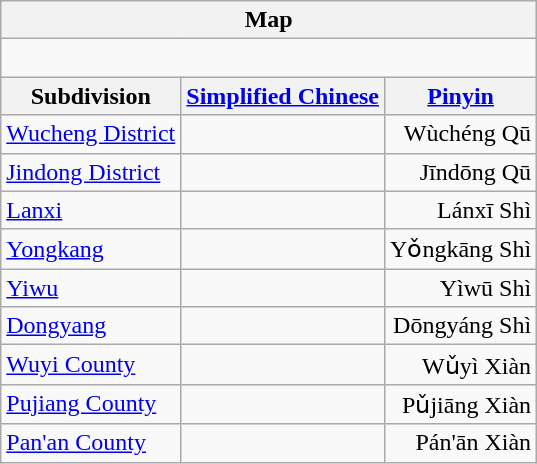<table class="wikitable" style="font-size:100%;">
<tr>
<th colspan="3">Map</th>
</tr>
<tr>
<td colspan="3"><div><br> 










</div></td>
</tr>
<tr>
<th align=left>Subdivision</th>
<th align=left><a href='#'>Simplified Chinese</a></th>
<th align=left><a href='#'>Pinyin</a></th>
</tr>
<tr>
<td align=left><a href='#'>Wucheng District</a></td>
<td align=middle></td>
<td align=right>Wùchéng Qū</td>
</tr>
<tr>
<td align=left><a href='#'>Jindong District</a></td>
<td align=middle></td>
<td align=right>Jīndōng Qū</td>
</tr>
<tr>
<td align=left><a href='#'>Lanxi</a></td>
<td align=middle></td>
<td align=right>Lánxī Shì</td>
</tr>
<tr>
<td align=left><a href='#'>Yongkang</a></td>
<td align=middle></td>
<td align=right>Yǒngkāng Shì</td>
</tr>
<tr>
<td align=left><a href='#'>Yiwu</a></td>
<td align=middle></td>
<td align=right>Yìwū Shì</td>
</tr>
<tr>
<td align=left><a href='#'>Dongyang</a></td>
<td align=middle></td>
<td align=right>Dōngyáng Shì</td>
</tr>
<tr>
<td align=left><a href='#'>Wuyi County</a></td>
<td align=middle></td>
<td align=right>Wǔyì Xiàn</td>
</tr>
<tr>
<td align=left><a href='#'>Pujiang County</a></td>
<td align=middle></td>
<td align=right>Pǔjiāng Xiàn</td>
</tr>
<tr>
<td align=left><a href='#'>Pan'an County</a></td>
<td align=middle></td>
<td align=right>Pán'ān Xiàn</td>
</tr>
</table>
